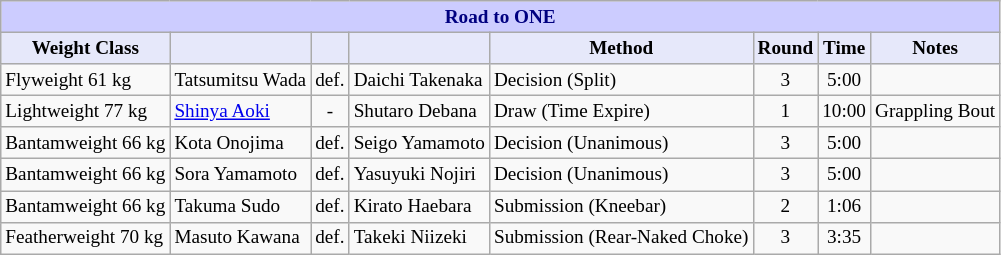<table class="wikitable" style="font-size: 80%;">
<tr>
<th colspan="8" style="background-color: #ccf; color: #000080; text-align: center;"><strong>Road to ONE</strong></th>
</tr>
<tr>
<th colspan="1" style="background-color: #E6E8FA; color: #000000; text-align: center;">Weight Class</th>
<th colspan="1" style="background-color: #E6E8FA; color: #000000; text-align: center;"></th>
<th colspan="1" style="background-color: #E6E8FA; color: #000000; text-align: center;"></th>
<th colspan="1" style="background-color: #E6E8FA; color: #000000; text-align: center;"></th>
<th colspan="1" style="background-color: #E6E8FA; color: #000000; text-align: center;">Method</th>
<th colspan="1" style="background-color: #E6E8FA; color: #000000; text-align: center;">Round</th>
<th colspan="1" style="background-color: #E6E8FA; color: #000000; text-align: center;">Time</th>
<th colspan="1" style="background-color: #E6E8FA; color: #000000; text-align: center;">Notes</th>
</tr>
<tr>
<td>Flyweight 61 kg</td>
<td> Tatsumitsu Wada</td>
<td align=center>def.</td>
<td> Daichi Takenaka</td>
<td>Decision (Split)</td>
<td align=center>3</td>
<td align=center>5:00</td>
<td></td>
</tr>
<tr>
<td>Lightweight 77 kg</td>
<td> <a href='#'>Shinya Aoki</a></td>
<td align=center>-</td>
<td> Shutaro Debana</td>
<td>Draw (Time Expire)</td>
<td align=center>1</td>
<td align=center>10:00</td>
<td>Grappling Bout</td>
</tr>
<tr>
<td>Bantamweight 66 kg</td>
<td> Kota Onojima</td>
<td align=center>def.</td>
<td> Seigo Yamamoto</td>
<td>Decision (Unanimous)</td>
<td align=center>3</td>
<td align=center>5:00</td>
<td></td>
</tr>
<tr>
<td>Bantamweight 66 kg</td>
<td> Sora Yamamoto</td>
<td align=center>def.</td>
<td> Yasuyuki Nojiri</td>
<td>Decision (Unanimous)</td>
<td align=center>3</td>
<td align=center>5:00</td>
<td></td>
</tr>
<tr>
<td>Bantamweight 66 kg</td>
<td> Takuma Sudo</td>
<td align=center>def.</td>
<td> Kirato Haebara</td>
<td>Submission (Kneebar)</td>
<td align=center>2</td>
<td align=center>1:06</td>
<td></td>
</tr>
<tr>
<td>Featherweight 70 kg</td>
<td> Masuto Kawana</td>
<td align=center>def.</td>
<td> Takeki Niizeki</td>
<td>Submission (Rear-Naked Choke)</td>
<td align=center>3</td>
<td align=center>3:35</td>
<td></td>
</tr>
</table>
